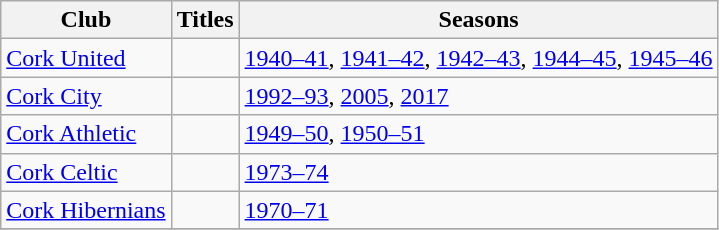<table class="wikitable collapsible">
<tr>
<th>Club</th>
<th>Titles</th>
<th>Seasons</th>
</tr>
<tr>
<td><a href='#'>Cork United</a></td>
<td></td>
<td><a href='#'>1940–41</a>, <a href='#'>1941–42</a>, <a href='#'>1942–43</a>, <a href='#'>1944–45</a>, <a href='#'>1945–46</a></td>
</tr>
<tr>
<td><a href='#'>Cork City</a></td>
<td></td>
<td><a href='#'>1992–93</a>, <a href='#'>2005</a>, <a href='#'>2017</a></td>
</tr>
<tr>
<td><a href='#'>Cork Athletic</a></td>
<td></td>
<td><a href='#'>1949–50</a>, <a href='#'>1950–51</a></td>
</tr>
<tr>
<td><a href='#'>Cork Celtic</a></td>
<td></td>
<td><a href='#'>1973–74</a></td>
</tr>
<tr>
<td><a href='#'>Cork Hibernians</a></td>
<td></td>
<td><a href='#'>1970–71</a></td>
</tr>
<tr>
</tr>
</table>
